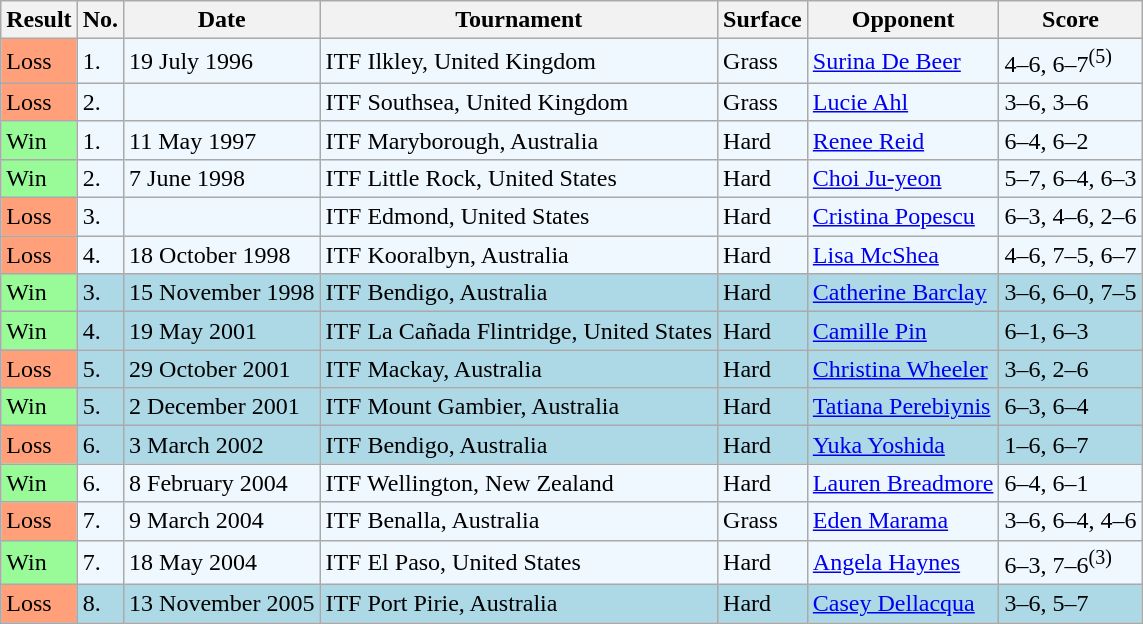<table class="sortable wikitable">
<tr>
<th>Result</th>
<th>No.</th>
<th>Date</th>
<th>Tournament</th>
<th>Surface</th>
<th>Opponent</th>
<th>Score</th>
</tr>
<tr style="background:#f0f8ff;">
<td style="background:#ffa07a;">Loss</td>
<td>1.</td>
<td>19 July 1996</td>
<td>ITF Ilkley, United Kingdom</td>
<td>Grass</td>
<td> <a href='#'>Surina De Beer</a></td>
<td>4–6, 6–7<sup>(5)</sup></td>
</tr>
<tr style="background:#f0f8ff;">
<td style="background:#ffa07a;">Loss</td>
<td>2.</td>
<td></td>
<td>ITF Southsea, United Kingdom</td>
<td>Grass</td>
<td> <a href='#'>Lucie Ahl</a></td>
<td>3–6, 3–6</td>
</tr>
<tr style="background:#f0f8ff;">
<td style="background:#98fb98;">Win</td>
<td>1.</td>
<td>11 May 1997</td>
<td>ITF Maryborough, Australia</td>
<td>Hard</td>
<td> <a href='#'>Renee Reid</a></td>
<td>6–4, 6–2</td>
</tr>
<tr style="background:#f0f8ff;">
<td style="background:#98fb98;">Win</td>
<td>2.</td>
<td>7 June 1998</td>
<td>ITF Little Rock, United States</td>
<td>Hard</td>
<td> <a href='#'>Choi Ju-yeon</a></td>
<td>5–7, 6–4, 6–3</td>
</tr>
<tr style="background:#f0f8ff;">
<td style="background:#ffa07a;">Loss</td>
<td>3.</td>
<td></td>
<td>ITF Edmond, United States</td>
<td>Hard</td>
<td> <a href='#'>Cristina Popescu</a></td>
<td>6–3, 4–6, 2–6</td>
</tr>
<tr style="background:#f0f8ff;">
<td style="background:#ffa07a;">Loss</td>
<td>4.</td>
<td>18 October 1998</td>
<td>ITF Kooralbyn, Australia</td>
<td>Hard</td>
<td> <a href='#'>Lisa McShea</a></td>
<td>4–6, 7–5, 6–7</td>
</tr>
<tr style="background:lightblue;">
<td style="background:#98fb98;">Win</td>
<td>3.</td>
<td>15 November 1998</td>
<td>ITF Bendigo, Australia</td>
<td>Hard</td>
<td> <a href='#'>Catherine Barclay</a></td>
<td>3–6, 6–0, 7–5</td>
</tr>
<tr style="background:lightblue;">
<td style="background:#98fb98;">Win</td>
<td>4.</td>
<td>19 May 2001</td>
<td>ITF La Cañada Flintridge, United States</td>
<td>Hard</td>
<td> <a href='#'>Camille Pin</a></td>
<td>6–1, 6–3</td>
</tr>
<tr style="background:lightblue;">
<td style="background:#ffa07a;">Loss</td>
<td>5.</td>
<td>29 October 2001</td>
<td>ITF Mackay, Australia</td>
<td>Hard</td>
<td> <a href='#'>Christina Wheeler</a></td>
<td>3–6, 2–6</td>
</tr>
<tr style="background:lightblue;">
<td style="background:#98fb98;">Win</td>
<td>5.</td>
<td>2 December 2001</td>
<td>ITF Mount Gambier, Australia</td>
<td>Hard</td>
<td> <a href='#'>Tatiana Perebiynis</a></td>
<td>6–3, 6–4</td>
</tr>
<tr style="background:lightblue;">
<td style="background:#ffa07a;">Loss</td>
<td>6.</td>
<td>3 March 2002</td>
<td>ITF Bendigo, Australia</td>
<td>Hard</td>
<td> <a href='#'>Yuka Yoshida</a></td>
<td>1–6, 6–7</td>
</tr>
<tr style="background:#f0f8ff;">
<td style="background:#98fb98;">Win</td>
<td>6.</td>
<td>8 February 2004</td>
<td>ITF Wellington, New Zealand</td>
<td>Hard</td>
<td> <a href='#'>Lauren Breadmore</a></td>
<td>6–4, 6–1</td>
</tr>
<tr style="background:#f0f8ff;">
<td style="background:#ffa07a;">Loss</td>
<td>7.</td>
<td>9 March 2004</td>
<td>ITF Benalla, Australia</td>
<td>Grass</td>
<td> <a href='#'>Eden Marama</a></td>
<td>3–6, 6–4, 4–6</td>
</tr>
<tr style="background:#f0f8ff;">
<td style="background:#98fb98;">Win</td>
<td>7.</td>
<td>18 May 2004</td>
<td>ITF El Paso, United States</td>
<td>Hard</td>
<td> <a href='#'>Angela Haynes</a></td>
<td>6–3, 7–6<sup>(3)</sup></td>
</tr>
<tr style="background:lightblue;">
<td style="background:#ffa07a;">Loss</td>
<td>8.</td>
<td>13 November 2005</td>
<td>ITF Port Pirie, Australia</td>
<td>Hard</td>
<td> <a href='#'>Casey Dellacqua</a></td>
<td>3–6, 5–7</td>
</tr>
</table>
